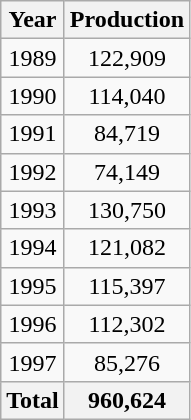<table class="wikitable" style="text-align: center">
<tr>
<th>Year</th>
<th>Production</th>
</tr>
<tr>
<td>1989</td>
<td>122,909</td>
</tr>
<tr>
<td>1990</td>
<td>114,040</td>
</tr>
<tr>
<td>1991</td>
<td>84,719</td>
</tr>
<tr>
<td>1992</td>
<td>74,149</td>
</tr>
<tr>
<td>1993</td>
<td>130,750</td>
</tr>
<tr>
<td>1994</td>
<td>121,082</td>
</tr>
<tr>
<td>1995</td>
<td>115,397</td>
</tr>
<tr>
<td>1996</td>
<td>112,302</td>
</tr>
<tr>
<td>1997</td>
<td>85,276</td>
</tr>
<tr |->
<th>Total</th>
<th>960,624</th>
</tr>
</table>
